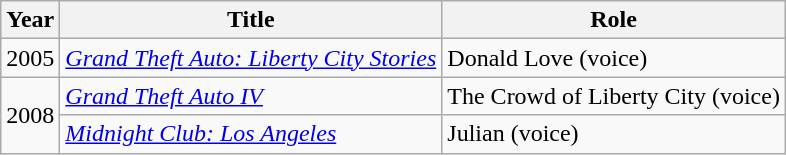<table class="wikitable plainrowheaders sortable" style="margin-right: 0;">
<tr>
<th>Year</th>
<th>Title</th>
<th>Role</th>
</tr>
<tr>
<td>2005</td>
<td><em><a href='#'>Grand Theft Auto: Liberty City Stories</a></em></td>
<td>Donald Love (voice)</td>
</tr>
<tr>
<td rowspan="2">2008</td>
<td><em><a href='#'>Grand Theft Auto IV</a></em></td>
<td>The Crowd of Liberty City (voice)</td>
</tr>
<tr>
<td><em><a href='#'>Midnight Club: Los Angeles</a></em></td>
<td>Julian (voice)</td>
</tr>
</table>
